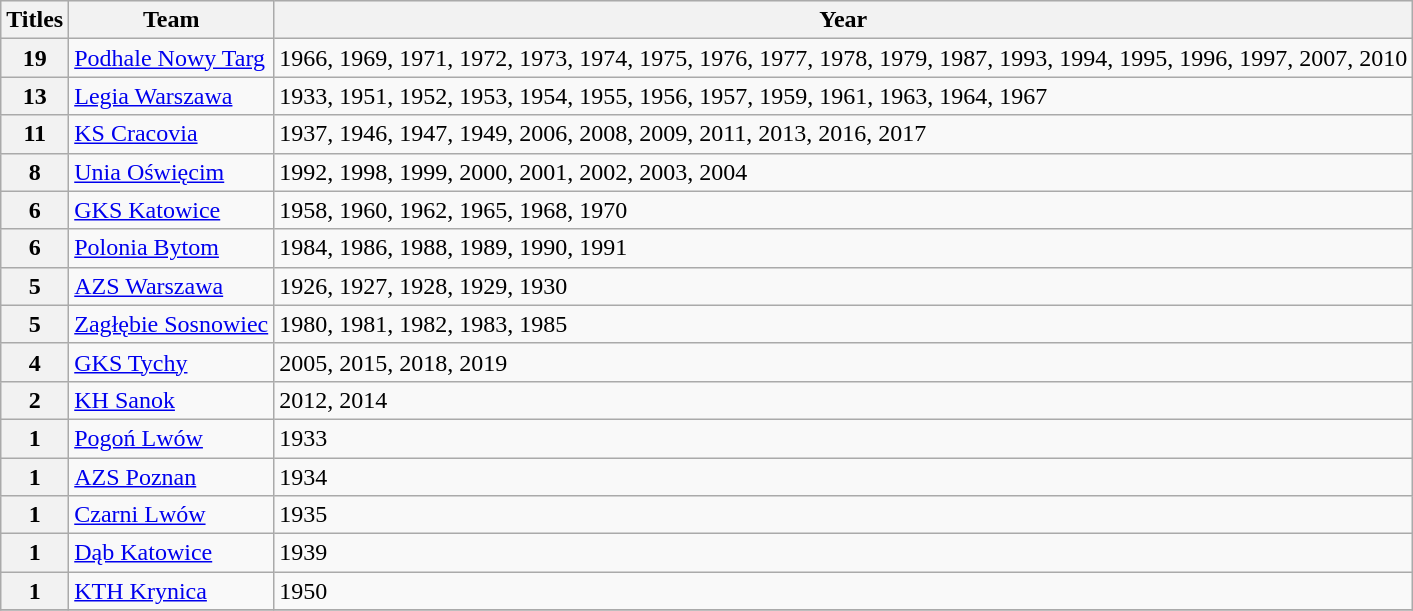<table class="wikitable">
<tr bgcolor=#ececec>
<th>Titles</th>
<th>Team</th>
<th>Year</th>
</tr>
<tr>
<th>19</th>
<td><a href='#'>Podhale Nowy Targ</a></td>
<td>1966, 1969, 1971, 1972, 1973, 1974, 1975, 1976, 1977, 1978, 1979, 1987, 1993, 1994, 1995, 1996, 1997, 2007, 2010</td>
</tr>
<tr>
<th>13</th>
<td><a href='#'>Legia Warszawa</a></td>
<td>1933, 1951, 1952, 1953, 1954, 1955, 1956, 1957, 1959, 1961, 1963, 1964, 1967</td>
</tr>
<tr>
<th>11</th>
<td><a href='#'>KS Cracovia</a></td>
<td>1937, 1946, 1947, 1949, 2006, 2008, 2009, 2011, 2013, 2016, 2017</td>
</tr>
<tr>
<th>8</th>
<td><a href='#'>Unia Oświęcim</a></td>
<td>1992, 1998, 1999, 2000, 2001, 2002, 2003, 2004</td>
</tr>
<tr>
<th>6</th>
<td><a href='#'>GKS Katowice</a></td>
<td>1958, 1960, 1962, 1965, 1968, 1970</td>
</tr>
<tr>
<th>6</th>
<td><a href='#'>Polonia Bytom</a></td>
<td>1984, 1986, 1988, 1989, 1990, 1991</td>
</tr>
<tr>
<th>5</th>
<td><a href='#'>AZS Warszawa</a></td>
<td>1926, 1927, 1928, 1929, 1930</td>
</tr>
<tr>
<th>5</th>
<td><a href='#'>Zagłębie Sosnowiec</a></td>
<td>1980, 1981, 1982, 1983, 1985</td>
</tr>
<tr>
<th>4</th>
<td><a href='#'>GKS Tychy</a></td>
<td>2005, 2015, 2018, 2019</td>
</tr>
<tr>
<th>2</th>
<td><a href='#'>KH Sanok</a></td>
<td>2012, 2014</td>
</tr>
<tr>
<th>1</th>
<td><a href='#'>Pogoń Lwów</a></td>
<td>1933</td>
</tr>
<tr>
<th>1</th>
<td><a href='#'>AZS Poznan</a></td>
<td>1934</td>
</tr>
<tr>
<th>1</th>
<td><a href='#'>Czarni Lwów</a></td>
<td>1935</td>
</tr>
<tr>
<th>1</th>
<td><a href='#'>Dąb Katowice</a></td>
<td>1939</td>
</tr>
<tr>
<th>1</th>
<td><a href='#'>KTH Krynica</a></td>
<td>1950</td>
</tr>
<tr>
</tr>
</table>
